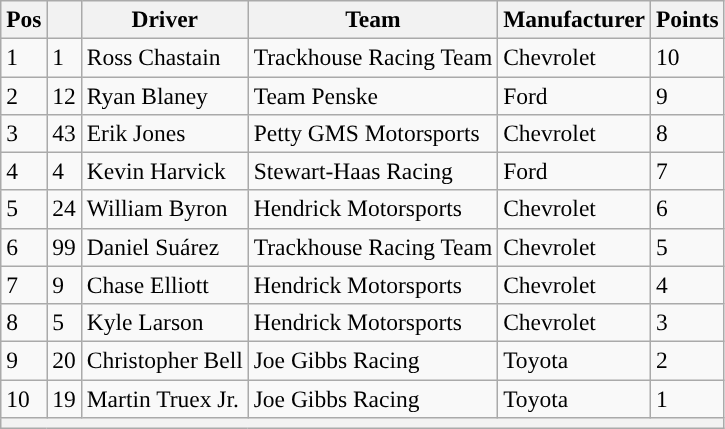<table class="wikitable" style="font-size:98%">
<tr>
<th>Pos</th>
<th></th>
<th>Driver</th>
<th>Team</th>
<th>Manufacturer</th>
<th>Points</th>
</tr>
<tr>
<td>1</td>
<td>1</td>
<td>Ross Chastain</td>
<td>Trackhouse Racing Team</td>
<td>Chevrolet</td>
<td>10</td>
</tr>
<tr>
<td>2</td>
<td>12</td>
<td>Ryan Blaney</td>
<td>Team Penske</td>
<td>Ford</td>
<td>9</td>
</tr>
<tr>
<td>3</td>
<td>43</td>
<td>Erik Jones</td>
<td>Petty GMS Motorsports</td>
<td>Chevrolet</td>
<td>8</td>
</tr>
<tr>
<td>4</td>
<td>4</td>
<td>Kevin Harvick</td>
<td>Stewart-Haas Racing</td>
<td>Ford</td>
<td>7</td>
</tr>
<tr>
<td>5</td>
<td>24</td>
<td>William Byron</td>
<td>Hendrick Motorsports</td>
<td>Chevrolet</td>
<td>6</td>
</tr>
<tr>
<td>6</td>
<td>99</td>
<td>Daniel Suárez</td>
<td>Trackhouse Racing Team</td>
<td>Chevrolet</td>
<td>5</td>
</tr>
<tr>
<td>7</td>
<td>9</td>
<td>Chase Elliott</td>
<td>Hendrick Motorsports</td>
<td>Chevrolet</td>
<td>4</td>
</tr>
<tr>
<td>8</td>
<td>5</td>
<td>Kyle Larson</td>
<td>Hendrick Motorsports</td>
<td>Chevrolet</td>
<td>3</td>
</tr>
<tr>
<td>9</td>
<td>20</td>
<td>Christopher Bell</td>
<td>Joe Gibbs Racing</td>
<td>Toyota</td>
<td>2</td>
</tr>
<tr>
<td>10</td>
<td>19</td>
<td>Martin Truex Jr.</td>
<td>Joe Gibbs Racing</td>
<td>Toyota</td>
<td>1</td>
</tr>
<tr>
<th colspan="6"></th>
</tr>
</table>
